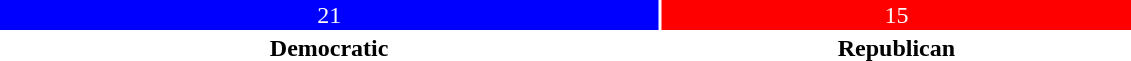<table style="width:60%; text-align:center;">
<tr style="color:white;">
<td style="background:blue; width:58.33%;">21</td>
<td style="background:red; width:41.67%;">15</td>
</tr>
<tr>
<td><span><strong>Democratic</strong></span></td>
<td><span><strong>Republican</strong></span></td>
</tr>
</table>
